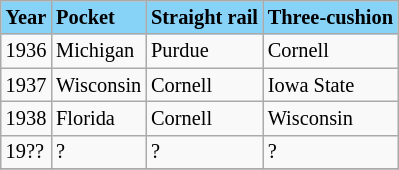<table class="wikitable" style="font-size:85%;">
<tr ! style="background-color: #87D3F8;">
<td><strong>Year</strong></td>
<td><strong>Pocket</strong></td>
<td><strong>Straight rail</strong></td>
<td><strong>Three-cushion</strong></td>
</tr>
<tr --->
<td>1936</td>
<td>Michigan</td>
<td>Purdue</td>
<td>Cornell</td>
</tr>
<tr --->
<td>1937</td>
<td>Wisconsin</td>
<td>Cornell</td>
<td>Iowa State</td>
</tr>
<tr --->
<td>1938</td>
<td>Florida</td>
<td>Cornell</td>
<td>Wisconsin</td>
</tr>
<tr --->
<td>19??</td>
<td>?</td>
<td>?</td>
<td>?</td>
</tr>
<tr --->
</tr>
</table>
